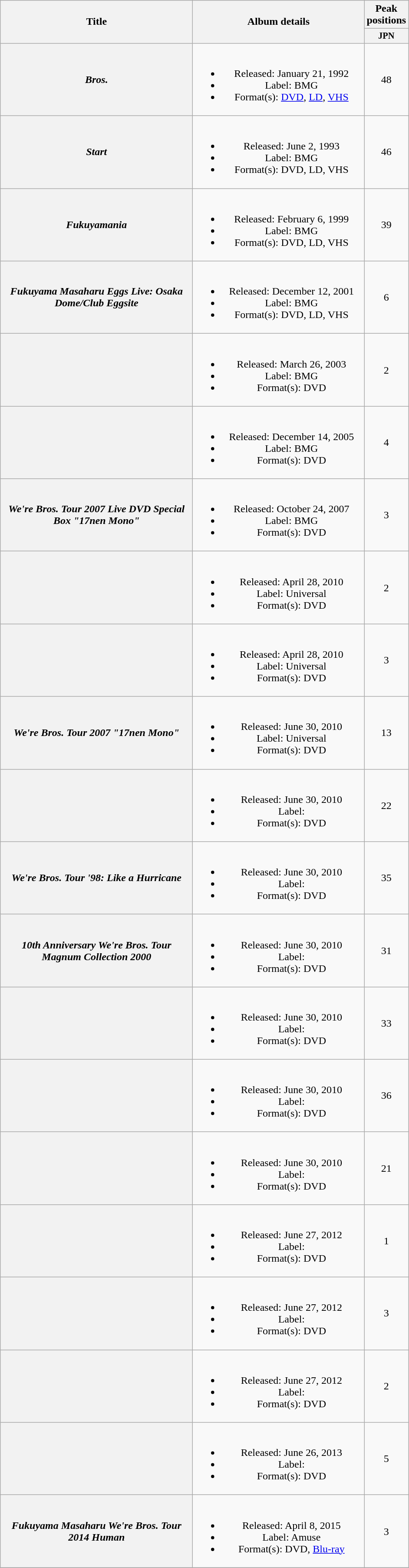<table class="wikitable plainrowheaders" style="text-align:center;">
<tr>
<th style="width:18em;" rowspan="2">Title</th>
<th style="width:16em;" rowspan="2">Album details</th>
<th colspan="1">Peak positions</th>
</tr>
<tr>
<th style="width:3em;font-size:85%;">JPN<br></th>
</tr>
<tr>
<th scope="row"><em>Bros.</em></th>
<td><br><ul><li>Released: January 21, 1992</li><li>Label: BMG</li><li>Format(s): <a href='#'>DVD</a>, <a href='#'>LD</a>, <a href='#'>VHS</a></li></ul></td>
<td>48</td>
</tr>
<tr>
<th scope="row"><em>Start</em></th>
<td><br><ul><li>Released: June 2, 1993</li><li>Label: BMG</li><li>Format(s): DVD, LD, VHS</li></ul></td>
<td>46</td>
</tr>
<tr>
<th scope="row"><em>Fukuyamania</em></th>
<td><br><ul><li>Released: February 6, 1999</li><li>Label: BMG</li><li>Format(s): DVD, LD, VHS</li></ul></td>
<td>39</td>
</tr>
<tr>
<th scope="row"><em>Fukuyama Masaharu Eggs Live: Osaka Dome/Club Eggsite</em></th>
<td><br><ul><li>Released: December 12, 2001</li><li>Label: BMG</li><li>Format(s): DVD, LD, VHS</li></ul></td>
<td>6</td>
</tr>
<tr>
<th scope="row"></th>
<td><br><ul><li>Released: March 26, 2003</li><li>Label: BMG</li><li>Format(s): DVD</li></ul></td>
<td>2</td>
</tr>
<tr>
<th scope="row"></th>
<td><br><ul><li>Released: December 14, 2005</li><li>Label: BMG</li><li>Format(s): DVD</li></ul></td>
<td>4</td>
</tr>
<tr>
<th scope="row"><em>We're Bros. Tour 2007 Live DVD Special Box "17nen Mono"</em></th>
<td><br><ul><li>Released: October 24, 2007</li><li>Label: BMG</li><li>Format(s): DVD</li></ul></td>
<td>3</td>
</tr>
<tr>
<th scope="row"></th>
<td><br><ul><li>Released: April 28, 2010</li><li>Label: Universal</li><li>Format(s): DVD</li></ul></td>
<td>2</td>
</tr>
<tr>
<th scope="row"></th>
<td><br><ul><li>Released: April 28, 2010</li><li>Label: Universal</li><li>Format(s): DVD</li></ul></td>
<td>3</td>
</tr>
<tr>
<th scope="row"><em>We're Bros. Tour 2007 "17nen Mono"</em></th>
<td><br><ul><li>Released: June 30, 2010</li><li>Label: Universal</li><li>Format(s): DVD</li></ul></td>
<td>13</td>
</tr>
<tr>
<th scope="row"></th>
<td><br><ul><li>Released: June 30, 2010</li><li>Label:</li><li>Format(s): DVD</li></ul></td>
<td>22</td>
</tr>
<tr>
<th scope="row"><em>We're Bros. Tour '98: Like a Hurricane</em></th>
<td><br><ul><li>Released: June 30, 2010</li><li>Label:</li><li>Format(s): DVD</li></ul></td>
<td>35</td>
</tr>
<tr>
<th scope="row"><em>10th Anniversary We're Bros. Tour Magnum Collection 2000</em></th>
<td><br><ul><li>Released: June 30, 2010</li><li>Label:</li><li>Format(s): DVD</li></ul></td>
<td>31</td>
</tr>
<tr>
<th scope="row"></th>
<td><br><ul><li>Released: June 30, 2010</li><li>Label:</li><li>Format(s): DVD</li></ul></td>
<td>33</td>
</tr>
<tr>
<th scope="row"></th>
<td><br><ul><li>Released: June 30, 2010</li><li>Label:</li><li>Format(s): DVD</li></ul></td>
<td>36</td>
</tr>
<tr>
<th scope="row"></th>
<td><br><ul><li>Released: June 30, 2010</li><li>Label:</li><li>Format(s): DVD</li></ul></td>
<td>21</td>
</tr>
<tr>
<th scope="row"><em></em></th>
<td><br><ul><li>Released: June 27, 2012</li><li>Label:</li><li>Format(s): DVD</li></ul></td>
<td>1</td>
</tr>
<tr>
<th scope="row"></th>
<td><br><ul><li>Released: June 27, 2012</li><li>Label:</li><li>Format(s): DVD</li></ul></td>
<td>3</td>
</tr>
<tr>
<th scope="row"></th>
<td><br><ul><li>Released: June 27, 2012</li><li>Label:</li><li>Format(s): DVD</li></ul></td>
<td>2</td>
</tr>
<tr>
<th scope="row"></th>
<td><br><ul><li>Released: June 26, 2013</li><li>Label:</li><li>Format(s): DVD</li></ul></td>
<td>5</td>
</tr>
<tr>
<th scope="row"><em>Fukuyama Masaharu We're Bros. Tour 2014 Human</em></th>
<td><br><ul><li>Released: April 8, 2015</li><li>Label: Amuse</li><li>Format(s): DVD, <a href='#'>Blu-ray</a></li></ul></td>
<td>3</td>
</tr>
<tr>
</tr>
</table>
